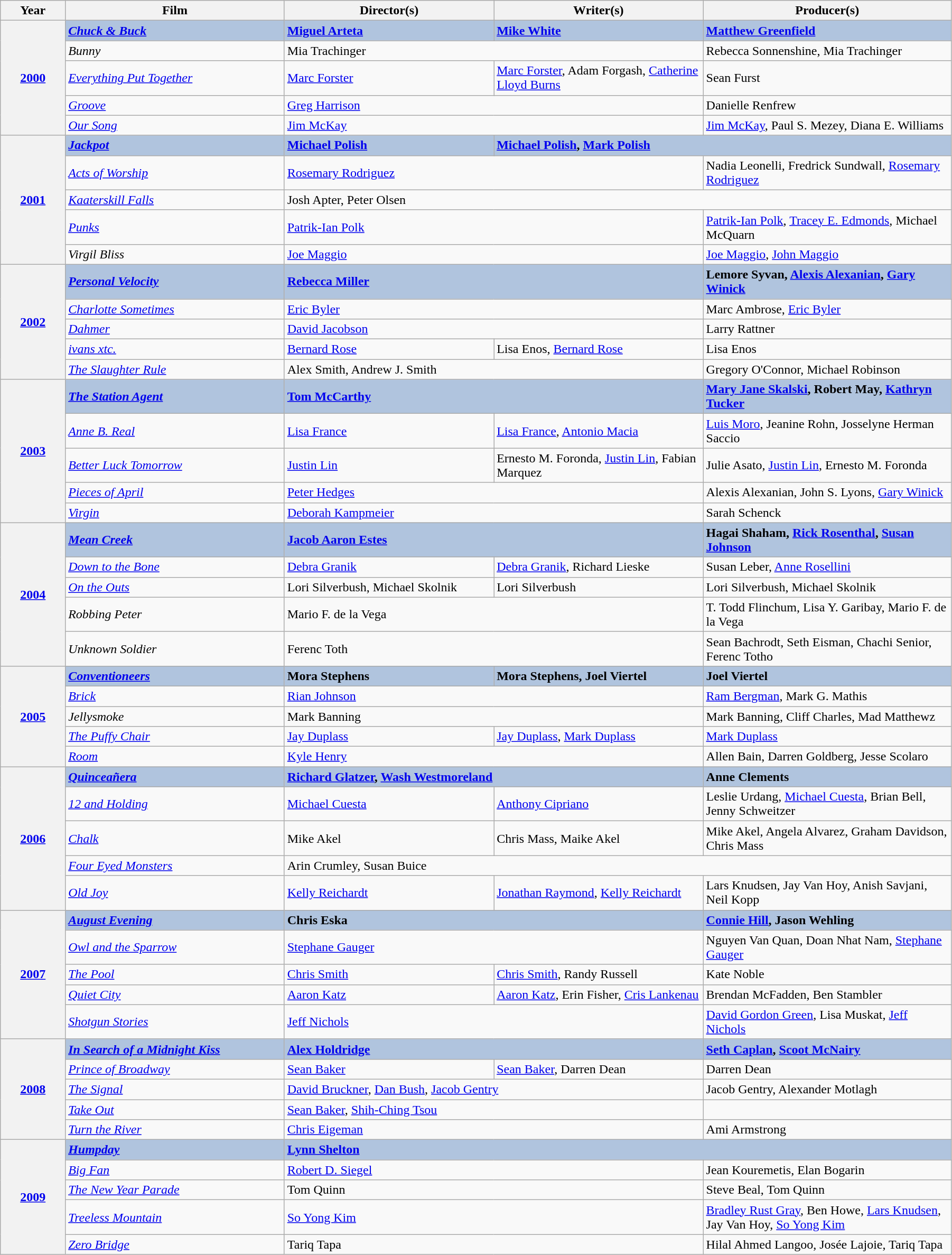<table class="wikitable" width="95%" cellpadding="5">
<tr>
<th width="60">Year</th>
<th width="220">Film</th>
<th width="210">Director(s)</th>
<th width="210">Writer(s)</th>
<th width="250">Producer(s)</th>
</tr>
<tr>
<th rowspan="5" style="text-align:center;"><a href='#'>2000</a><br></th>
<td style="background:#B0C4DE"><strong><em><a href='#'>Chuck & Buck</a></em></strong></td>
<td style="background:#B0C4DE"><strong><a href='#'>Miguel Arteta</a></strong></td>
<td style="background:#B0C4DE"><strong><a href='#'>Mike White</a></strong></td>
<td style="background:#B0C4DE"><strong><a href='#'>Matthew Greenfield</a></strong></td>
</tr>
<tr>
<td><em>Bunny</em></td>
<td colspan="2">Mia Trachinger</td>
<td>Rebecca Sonnenshine, Mia Trachinger</td>
</tr>
<tr>
<td><em><a href='#'>Everything Put Together</a></em></td>
<td><a href='#'>Marc Forster</a></td>
<td><a href='#'>Marc Forster</a>, Adam Forgash, <a href='#'>Catherine Lloyd Burns</a></td>
<td>Sean Furst</td>
</tr>
<tr>
<td><em><a href='#'>Groove</a></em></td>
<td colspan="2"><a href='#'>Greg Harrison</a></td>
<td>Danielle Renfrew</td>
</tr>
<tr>
<td><em><a href='#'>Our Song</a></em></td>
<td colspan="2"><a href='#'>Jim McKay</a></td>
<td><a href='#'>Jim McKay</a>, Paul S. Mezey, Diana E. Williams</td>
</tr>
<tr>
<th rowspan="5" style="text-align:center;"><a href='#'>2001</a><br></th>
<td style="background:#B0C4DE"><strong><em><a href='#'>Jackpot</a></em></strong></td>
<td style="background:#B0C4DE"><strong><a href='#'>Michael Polish</a></strong></td>
<td colspan="2" style="background:#B0C4DE"><strong><a href='#'>Michael Polish</a>, <a href='#'>Mark Polish</a></strong></td>
</tr>
<tr>
<td><em><a href='#'>Acts of Worship</a></em></td>
<td colspan="2"><a href='#'>Rosemary Rodriguez</a></td>
<td>Nadia Leonelli, Fredrick Sundwall, <a href='#'>Rosemary Rodriguez</a></td>
</tr>
<tr>
<td><em><a href='#'>Kaaterskill Falls</a></em></td>
<td colspan="3">Josh Apter, Peter Olsen</td>
</tr>
<tr>
<td><em><a href='#'>Punks</a></em></td>
<td colspan="2"><a href='#'>Patrik-Ian Polk</a></td>
<td><a href='#'>Patrik-Ian Polk</a>, <a href='#'>Tracey E. Edmonds</a>, Michael McQuarn</td>
</tr>
<tr>
<td><em>Virgil Bliss</em></td>
<td colspan="2"><a href='#'>Joe Maggio</a></td>
<td><a href='#'>Joe Maggio</a>, <a href='#'>John Maggio</a></td>
</tr>
<tr>
<th rowspan="5" style="text-align:center;"><a href='#'>2002</a><br></th>
<td style="background:#B0C4DE"><strong><em><a href='#'>Personal Velocity</a></em></strong></td>
<td colspan="2" style="background:#B0C4DE"><strong><a href='#'>Rebecca Miller</a></strong></td>
<td style="background:#B0C4DE"><strong>Lemore Syvan, <a href='#'>Alexis Alexanian</a>, <a href='#'>Gary Winick</a></strong></td>
</tr>
<tr>
<td><em><a href='#'>Charlotte Sometimes</a></em></td>
<td colspan="2"><a href='#'>Eric Byler</a></td>
<td>Marc Ambrose, <a href='#'>Eric Byler</a></td>
</tr>
<tr>
<td><em><a href='#'>Dahmer</a></em></td>
<td colspan="2"><a href='#'>David Jacobson</a></td>
<td>Larry Rattner</td>
</tr>
<tr>
<td><em><a href='#'>ivans xtc.</a></em></td>
<td><a href='#'>Bernard Rose</a></td>
<td>Lisa Enos, <a href='#'>Bernard Rose</a></td>
<td>Lisa Enos</td>
</tr>
<tr>
<td><em><a href='#'>The Slaughter Rule</a></em></td>
<td colspan="2">Alex Smith, Andrew J. Smith</td>
<td>Gregory O'Connor, Michael Robinson</td>
</tr>
<tr>
<th rowspan="5" style="text-align:center;"><a href='#'>2003</a><br></th>
<td style="background:#B0C4DE"><strong><em><a href='#'>The Station Agent</a></em></strong></td>
<td colspan="2" style="background:#B0C4DE"><strong><a href='#'>Tom McCarthy</a></strong></td>
<td style="background:#B0C4DE"><strong><a href='#'>Mary Jane Skalski</a>, Robert May, <a href='#'>Kathryn Tucker</a></strong></td>
</tr>
<tr>
<td><em><a href='#'>Anne B. Real</a></em></td>
<td><a href='#'>Lisa France</a></td>
<td><a href='#'>Lisa France</a>, <a href='#'>Antonio Macia</a></td>
<td><a href='#'>Luis Moro</a>, Jeanine Rohn,  Josselyne Herman Saccio</td>
</tr>
<tr>
<td><em><a href='#'>Better Luck Tomorrow</a></em></td>
<td><a href='#'>Justin Lin</a></td>
<td>Ernesto M. Foronda, <a href='#'>Justin Lin</a>, Fabian Marquez</td>
<td>Julie Asato, <a href='#'>Justin Lin</a>, Ernesto M. Foronda</td>
</tr>
<tr>
<td><em><a href='#'>Pieces of April</a></em></td>
<td colspan="2"><a href='#'>Peter Hedges</a></td>
<td>Alexis Alexanian, John S. Lyons, <a href='#'>Gary Winick</a></td>
</tr>
<tr>
<td><em><a href='#'>Virgin</a></em></td>
<td colspan="2"><a href='#'>Deborah Kampmeier</a></td>
<td>Sarah Schenck</td>
</tr>
<tr>
<th rowspan="5" style="text-align:center;"><a href='#'>2004</a><br></th>
<td style="background:#B0C4DE"><strong><em><a href='#'>Mean Creek</a></em></strong></td>
<td colspan="2" style="background:#B0C4DE"><strong><a href='#'>Jacob Aaron Estes</a></strong></td>
<td style="background:#B0C4DE"><strong>Hagai Shaham, <a href='#'>Rick Rosenthal</a>, <a href='#'>Susan Johnson</a></strong></td>
</tr>
<tr>
<td><em><a href='#'>Down to the Bone</a></em></td>
<td><a href='#'>Debra Granik</a></td>
<td><a href='#'>Debra Granik</a>, Richard Lieske</td>
<td>Susan Leber, <a href='#'>Anne Rosellini</a></td>
</tr>
<tr>
<td><em><a href='#'>On the Outs</a></em></td>
<td>Lori Silverbush, Michael Skolnik</td>
<td>Lori Silverbush</td>
<td>Lori Silverbush, Michael Skolnik</td>
</tr>
<tr>
<td><em>Robbing Peter</em></td>
<td colspan="2">Mario F. de la Vega</td>
<td>T. Todd Flinchum, Lisa Y. Garibay, Mario F. de la Vega</td>
</tr>
<tr>
<td><em>Unknown Soldier</em></td>
<td colspan="2">Ferenc Toth</td>
<td>Sean Bachrodt, Seth Eisman, Chachi Senior, Ferenc Totho</td>
</tr>
<tr>
<th rowspan="5" style="text-align:center;"><a href='#'>2005</a><br></th>
<td style="background:#B0C4DE"><strong><em><a href='#'>Conventioneers</a></em></strong></td>
<td style="background:#B0C4DE"><strong>Mora Stephens</strong></td>
<td style="background:#B0C4DE"><strong>Mora Stephens, Joel Viertel</strong></td>
<td style="background:#B0C4DE"><strong>Joel Viertel</strong></td>
</tr>
<tr>
<td><em><a href='#'>Brick</a></em></td>
<td colspan="2"><a href='#'>Rian Johnson</a></td>
<td><a href='#'>Ram Bergman</a>, Mark G. Mathis</td>
</tr>
<tr>
<td><em>Jellysmoke</em></td>
<td colspan="2">Mark Banning</td>
<td>Mark Banning, Cliff Charles, Mad Matthewz</td>
</tr>
<tr>
<td><em><a href='#'>The Puffy Chair</a></em></td>
<td><a href='#'>Jay Duplass</a></td>
<td><a href='#'>Jay Duplass</a>, <a href='#'>Mark Duplass</a></td>
<td><a href='#'>Mark Duplass</a></td>
</tr>
<tr>
<td><em><a href='#'>Room</a></em></td>
<td colspan="2"><a href='#'>Kyle Henry</a></td>
<td>Allen Bain, Darren Goldberg, Jesse Scolaro</td>
</tr>
<tr>
<th rowspan="5" style="text-align:center;"><a href='#'>2006</a><br></th>
<td style="background:#B0C4DE"><strong><em><a href='#'>Quinceañera</a></em></strong></td>
<td colspan="2" style="background:#B0C4DE"><strong><a href='#'>Richard Glatzer</a>, <a href='#'>Wash Westmoreland</a></strong></td>
<td style="background:#B0C4DE"><strong>Anne Clements</strong></td>
</tr>
<tr>
<td><em><a href='#'>12 and Holding</a></em></td>
<td><a href='#'>Michael Cuesta</a></td>
<td><a href='#'>Anthony Cipriano</a></td>
<td>Leslie Urdang, <a href='#'>Michael Cuesta</a>, Brian Bell, Jenny Schweitzer</td>
</tr>
<tr>
<td><em><a href='#'>Chalk</a></em></td>
<td>Mike Akel</td>
<td>Chris Mass, Maike Akel</td>
<td>Mike Akel, Angela Alvarez, Graham Davidson, Chris Mass</td>
</tr>
<tr>
<td><em><a href='#'>Four Eyed Monsters</a></em></td>
<td colspan="3">Arin Crumley, Susan Buice</td>
</tr>
<tr>
<td><em><a href='#'>Old Joy</a></em></td>
<td><a href='#'>Kelly Reichardt</a></td>
<td><a href='#'>Jonathan Raymond</a>, <a href='#'>Kelly Reichardt</a></td>
<td>Lars Knudsen, Jay Van Hoy, Anish Savjani, Neil Kopp</td>
</tr>
<tr>
<th rowspan="5" style="text-align:center;"><a href='#'>2007</a><br></th>
<td style="background:#B0C4DE"><strong><em><a href='#'>August Evening</a></em></strong></td>
<td colspan="2" style="background:#B0C4DE"><strong>Chris Eska</strong></td>
<td style="background:#B0C4DE"><strong><a href='#'>Connie Hill</a>, Jason Wehling</strong></td>
</tr>
<tr>
<td><em><a href='#'>Owl and the Sparrow</a></em></td>
<td colspan="2"><a href='#'>Stephane Gauger</a></td>
<td>Nguyen Van Quan, Doan Nhat Nam, <a href='#'>Stephane Gauger</a></td>
</tr>
<tr>
<td><em><a href='#'>The Pool</a></em></td>
<td><a href='#'>Chris Smith</a></td>
<td><a href='#'>Chris Smith</a>, Randy Russell</td>
<td>Kate Noble</td>
</tr>
<tr>
<td><em><a href='#'>Quiet City</a></em></td>
<td><a href='#'>Aaron Katz</a></td>
<td><a href='#'>Aaron Katz</a>, Erin Fisher, <a href='#'>Cris Lankenau</a></td>
<td>Brendan McFadden, Ben Stambler</td>
</tr>
<tr>
<td><em><a href='#'>Shotgun Stories</a></em></td>
<td colspan="2"><a href='#'>Jeff Nichols</a></td>
<td><a href='#'>David Gordon Green</a>, Lisa Muskat, <a href='#'>Jeff Nichols</a></td>
</tr>
<tr>
<th rowspan="5" style="text-align:center;"><a href='#'>2008</a><br></th>
<td style="background:#B0C4DE"><strong><em><a href='#'>In Search of a Midnight Kiss</a></em></strong></td>
<td colspan="2" style="background:#B0C4DE"><strong><a href='#'>Alex Holdridge</a></strong></td>
<td style="background:#B0C4DE"><strong><a href='#'>Seth Caplan</a>, <a href='#'>Scoot McNairy</a></strong></td>
</tr>
<tr>
<td><em><a href='#'>Prince of Broadway</a></em></td>
<td><a href='#'>Sean Baker</a></td>
<td><a href='#'>Sean Baker</a>, Darren Dean</td>
<td>Darren Dean</td>
</tr>
<tr>
<td><em><a href='#'>The Signal</a></em></td>
<td colspan="2"><a href='#'>David Bruckner</a>, <a href='#'>Dan Bush</a>, <a href='#'>Jacob Gentry</a></td>
<td>Jacob Gentry, Alexander Motlagh</td>
</tr>
<tr>
<td><em><a href='#'>Take Out</a></em></td>
<td colspan="2"><a href='#'>Sean Baker</a>, <a href='#'>Shih-Ching Tsou</a></td>
</tr>
<tr>
<td><em><a href='#'>Turn the River</a></em></td>
<td colspan="2"><a href='#'>Chris Eigeman</a></td>
<td>Ami Armstrong</td>
</tr>
<tr>
<th rowspan="5" style="text-align:center;"><a href='#'>2009</a><br></th>
<td style="background:#B0C4DE"><strong><em><a href='#'>Humpday</a></em></strong></td>
<td colspan="3" style="background:#B0C4DE"><strong><a href='#'>Lynn Shelton</a></strong></td>
</tr>
<tr>
<td><em><a href='#'>Big Fan</a></em></td>
<td colspan="2"><a href='#'>Robert D. Siegel</a></td>
<td>Jean Kouremetis, Elan Bogarin</td>
</tr>
<tr>
<td><em><a href='#'>The New Year Parade</a></em></td>
<td colspan="2">Tom Quinn</td>
<td>Steve Beal, Tom Quinn</td>
</tr>
<tr>
<td><em><a href='#'>Treeless Mountain</a></em></td>
<td colspan="2"><a href='#'>So Yong Kim</a></td>
<td><a href='#'>Bradley Rust Gray</a>, Ben Howe, <a href='#'>Lars Knudsen</a>, Jay Van Hoy, <a href='#'>So Yong Kim</a></td>
</tr>
<tr>
<td><em><a href='#'>Zero Bridge</a></em></td>
<td colspan="2">Tariq Tapa</td>
<td>Hilal Ahmed Langoo, Josée Lajoie, Tariq Tapa</td>
</tr>
</table>
